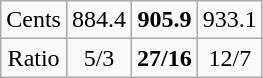<table class="wikitable" style="text-align:center;">
<tr>
<td>Cents</td>
<td>884.4</td>
<td><strong>905.9</strong></td>
<td>933.1</td>
</tr>
<tr>
<td>Ratio</td>
<td>5/3</td>
<td><strong>27/16</strong></td>
<td>12/7</td>
</tr>
</table>
